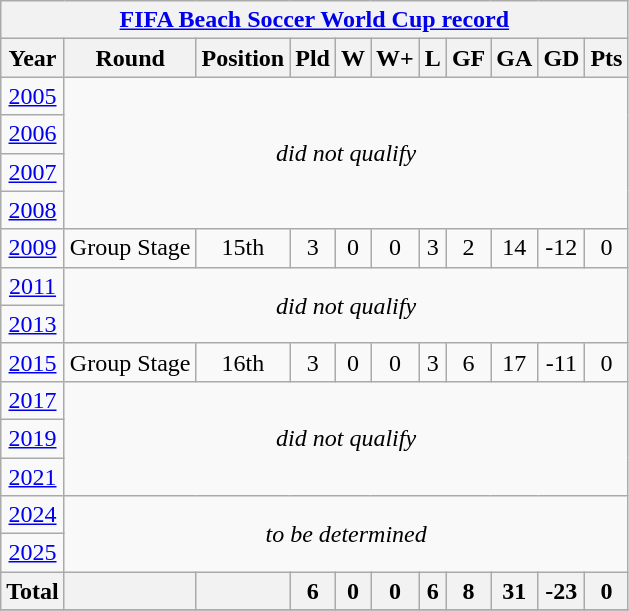<table class="wikitable" style="text-align: center;">
<tr>
<th colspan=11><a href='#'> FIFA Beach Soccer World Cup record</a></th>
</tr>
<tr>
<th>Year</th>
<th>Round</th>
<th>Position</th>
<th>Pld</th>
<th>W</th>
<th>W+</th>
<th>L</th>
<th>GF</th>
<th>GA</th>
<th>GD</th>
<th>Pts</th>
</tr>
<tr>
<td> <a href='#'>2005</a></td>
<td rowspan=4 colspan=10><em>did not qualify</em></td>
</tr>
<tr>
<td> <a href='#'>2006</a></td>
</tr>
<tr>
<td> <a href='#'>2007</a></td>
</tr>
<tr>
<td> <a href='#'>2008</a></td>
</tr>
<tr>
<td> <a href='#'>2009</a></td>
<td>Group Stage</td>
<td>15th</td>
<td>3</td>
<td>0</td>
<td>0</td>
<td>3</td>
<td>2</td>
<td>14</td>
<td>-12</td>
<td>0</td>
</tr>
<tr>
<td> <a href='#'>2011</a></td>
<td rowspan=2 colspan=10><em>did not qualify</em></td>
</tr>
<tr>
<td> <a href='#'>2013</a></td>
</tr>
<tr>
<td> <a href='#'>2015</a></td>
<td>Group Stage</td>
<td>16th</td>
<td>3</td>
<td>0</td>
<td>0</td>
<td>3</td>
<td>6</td>
<td>17</td>
<td>-11</td>
<td>0</td>
</tr>
<tr>
<td> <a href='#'>2017</a></td>
<td rowspan=3 colspan=10><em>did not qualify</em></td>
</tr>
<tr>
<td> <a href='#'>2019</a></td>
</tr>
<tr>
<td> <a href='#'>2021</a></td>
</tr>
<tr>
<td> <a href='#'>2024</a></td>
<td rowspan=2 colspan=10><em>to be determined</em></td>
</tr>
<tr>
<td> <a href='#'>2025</a></td>
</tr>
<tr>
<th>Total</th>
<th></th>
<th></th>
<th>6</th>
<th>0</th>
<th>0</th>
<th>6</th>
<th>8</th>
<th>31</th>
<th>-23</th>
<th>0</th>
</tr>
<tr>
</tr>
</table>
